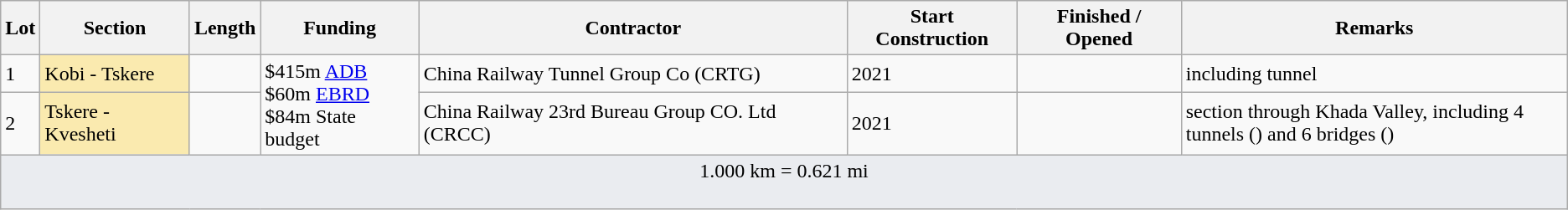<table class="wikitable">
<tr>
<th>Lot</th>
<th>Section</th>
<th>Length</th>
<th>Funding</th>
<th>Contractor</th>
<th>Start Construction</th>
<th>Finished / Opened</th>
<th width="300px">Remarks</th>
</tr>
<tr>
<td>1</td>
<td style="background-color:#faeaaf;">Kobi - Tskere</td>
<td align=right></td>
<td rowspan="2">$415m <a href='#'>ADB</a><br> $60m <a href='#'>EBRD</a><br>$84m State budget</td>
<td>China Railway Tunnel Group Co (CRTG)</td>
<td>2021</td>
<td></td>
<td>including  tunnel</td>
</tr>
<tr>
<td>2</td>
<td style="background-color:#faeaaf;">Tskere - Kvesheti</td>
<td align=right></td>
<td>China Railway 23rd Bureau Group CO. Ltd (CRCC)</td>
<td>2021</td>
<td></td>
<td>section through Khada Valley, including 4 tunnels () and 6 bridges ()</td>
</tr>
<tr>
<td colspan=9 class="wikitable" style="align:center;text-align:center;background-color:#eaecf0">1.000 km = 0.621 mi<br><br></td>
</tr>
</table>
